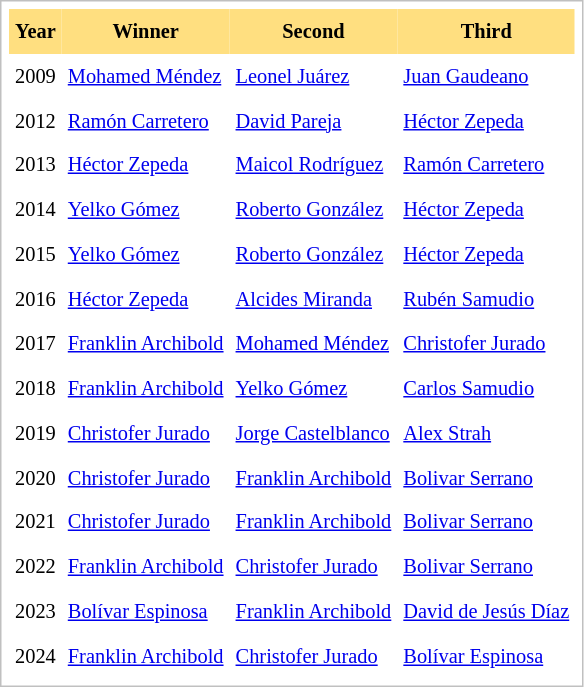<table cellpadding="4" cellspacing="0"  style="border: 1px solid silver; color: black; margin: 0 0 0.5em 0; background-color: white; padding: 5px; text-align: left; font-size:85%; vertical-align: top; line-height:1.6em;">
<tr>
<th scope=col; align="center" bgcolor="FFDF80">Year</th>
<th scope=col; align="center" bgcolor="FFDF80">Winner</th>
<th scope=col; align="center" bgcolor="FFDF80">Second</th>
<th scope=col; align="center" bgcolor="FFDF80">Third</th>
</tr>
<tr>
<td>2009</td>
<td><a href='#'>Mohamed Méndez</a></td>
<td><a href='#'>Leonel Juárez</a></td>
<td><a href='#'>Juan Gaudeano</a></td>
</tr>
<tr>
<td>2012</td>
<td><a href='#'>Ramón Carretero</a></td>
<td><a href='#'>David Pareja</a></td>
<td><a href='#'>Héctor Zepeda</a></td>
</tr>
<tr>
<td>2013</td>
<td><a href='#'>Héctor Zepeda</a></td>
<td><a href='#'>Maicol Rodríguez</a></td>
<td><a href='#'>Ramón Carretero</a></td>
</tr>
<tr>
<td>2014</td>
<td><a href='#'>Yelko Gómez</a></td>
<td><a href='#'>Roberto González</a></td>
<td><a href='#'>Héctor Zepeda</a></td>
</tr>
<tr>
<td>2015</td>
<td><a href='#'>Yelko Gómez</a></td>
<td><a href='#'>Roberto González</a></td>
<td><a href='#'>Héctor Zepeda</a></td>
</tr>
<tr>
<td>2016</td>
<td><a href='#'>Héctor Zepeda</a></td>
<td><a href='#'>Alcides Miranda</a></td>
<td><a href='#'>Rubén Samudio</a></td>
</tr>
<tr>
<td>2017</td>
<td><a href='#'>Franklin Archibold</a></td>
<td><a href='#'>Mohamed Méndez</a></td>
<td><a href='#'>Christofer Jurado</a></td>
</tr>
<tr>
<td>2018</td>
<td><a href='#'>Franklin Archibold</a></td>
<td><a href='#'>Yelko Gómez</a></td>
<td><a href='#'>Carlos Samudio</a></td>
</tr>
<tr>
<td>2019</td>
<td><a href='#'>Christofer Jurado</a></td>
<td><a href='#'>Jorge Castelblanco</a></td>
<td><a href='#'>Alex Strah</a></td>
</tr>
<tr>
<td>2020</td>
<td><a href='#'>Christofer Jurado</a></td>
<td><a href='#'>Franklin Archibold</a></td>
<td><a href='#'>Bolivar Serrano</a></td>
</tr>
<tr>
<td>2021</td>
<td><a href='#'>Christofer Jurado</a></td>
<td><a href='#'>Franklin Archibold</a></td>
<td><a href='#'>Bolivar Serrano</a></td>
</tr>
<tr>
<td>2022</td>
<td><a href='#'>Franklin Archibold</a></td>
<td><a href='#'>Christofer Jurado</a></td>
<td><a href='#'>Bolivar Serrano</a></td>
</tr>
<tr>
<td>2023</td>
<td><a href='#'>Bolívar Espinosa</a></td>
<td><a href='#'>Franklin Archibold</a></td>
<td><a href='#'>David de Jesús Díaz</a></td>
</tr>
<tr>
<td>2024</td>
<td><a href='#'>Franklin Archibold</a></td>
<td><a href='#'>Christofer Jurado</a></td>
<td><a href='#'>Bolívar Espinosa</a></td>
</tr>
</table>
